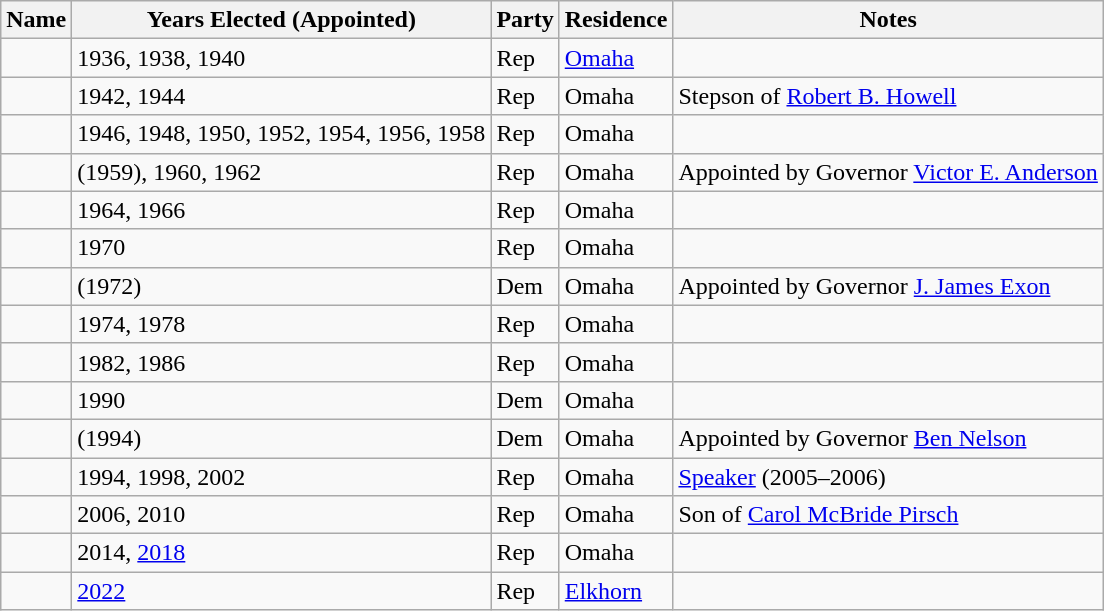<table class="wikitable sortable">
<tr>
<th>Name</th>
<th>Years Elected (Appointed)</th>
<th>Party</th>
<th>Residence</th>
<th>Notes</th>
</tr>
<tr>
<td></td>
<td>1936, 1938, 1940</td>
<td>Rep</td>
<td><a href='#'>Omaha</a></td>
<td></td>
</tr>
<tr>
<td></td>
<td>1942, 1944</td>
<td>Rep</td>
<td>Omaha</td>
<td>Stepson of <a href='#'>Robert B. Howell</a></td>
</tr>
<tr>
<td></td>
<td>1946, 1948, 1950, 1952, 1954, 1956, 1958</td>
<td>Rep</td>
<td>Omaha</td>
<td></td>
</tr>
<tr>
<td></td>
<td>(1959), 1960, 1962</td>
<td>Rep</td>
<td>Omaha</td>
<td>Appointed by Governor <a href='#'>Victor E. Anderson</a></td>
</tr>
<tr>
<td></td>
<td>1964, 1966</td>
<td>Rep</td>
<td>Omaha</td>
<td></td>
</tr>
<tr>
<td></td>
<td>1970</td>
<td>Rep</td>
<td>Omaha</td>
<td></td>
</tr>
<tr>
<td></td>
<td>(1972)</td>
<td>Dem</td>
<td>Omaha</td>
<td>Appointed by Governor <a href='#'>J. James Exon</a></td>
</tr>
<tr>
<td></td>
<td>1974, 1978</td>
<td>Rep</td>
<td>Omaha</td>
<td></td>
</tr>
<tr>
<td></td>
<td>1982, 1986</td>
<td>Rep</td>
<td>Omaha</td>
<td></td>
</tr>
<tr>
<td></td>
<td>1990</td>
<td>Dem</td>
<td>Omaha</td>
<td></td>
</tr>
<tr>
<td></td>
<td>(1994)</td>
<td>Dem</td>
<td>Omaha</td>
<td>Appointed by Governor <a href='#'>Ben Nelson</a></td>
</tr>
<tr>
<td></td>
<td>1994, 1998, 2002</td>
<td>Rep</td>
<td>Omaha</td>
<td><a href='#'>Speaker</a> (2005–2006)</td>
</tr>
<tr>
<td></td>
<td>2006, 2010</td>
<td>Rep</td>
<td>Omaha</td>
<td>Son of <a href='#'>Carol McBride Pirsch</a></td>
</tr>
<tr>
<td></td>
<td>2014, <a href='#'>2018</a></td>
<td>Rep</td>
<td>Omaha</td>
<td></td>
</tr>
<tr>
<td></td>
<td><a href='#'>2022</a></td>
<td>Rep</td>
<td><a href='#'>Elkhorn</a></td>
<td></td>
</tr>
</table>
